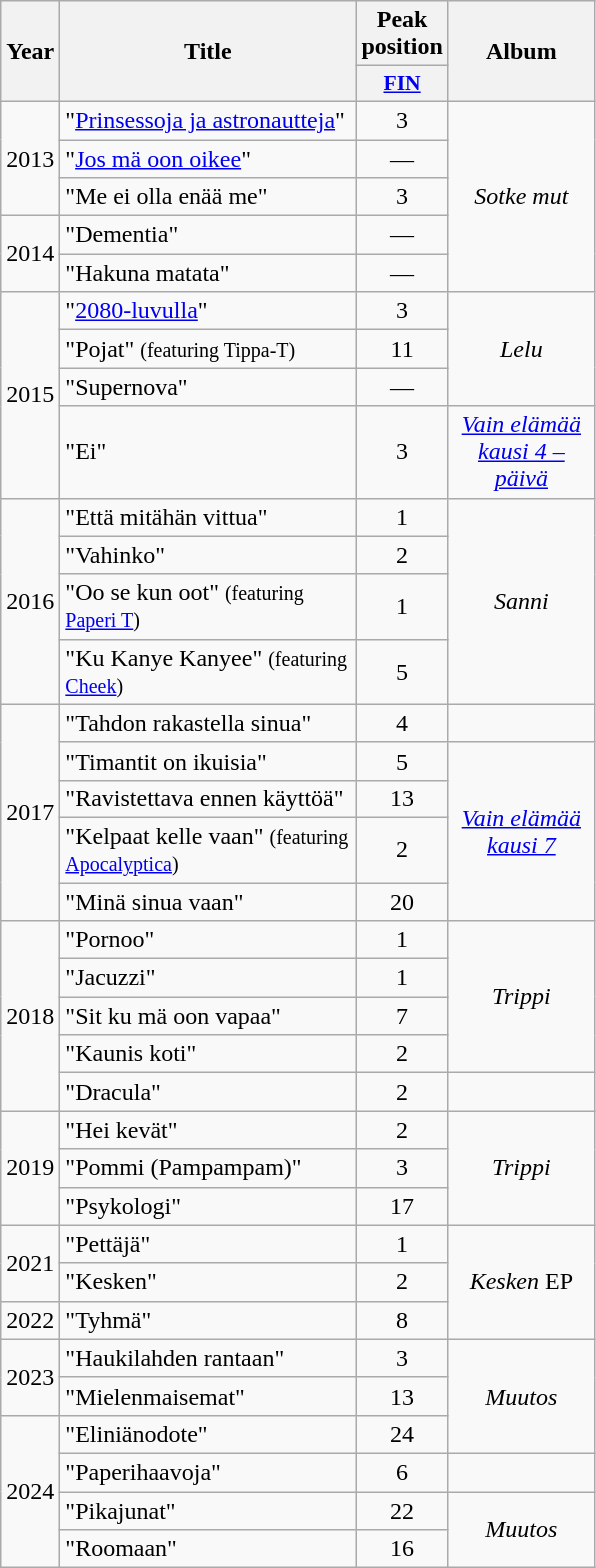<table class="wikitable">
<tr>
<th align="center" rowspan="2" width="10">Year</th>
<th align="center" rowspan="2" width="190">Title</th>
<th align="center" colspan="1" width="20">Peak position</th>
<th align="center" rowspan="2" width="90">Album</th>
</tr>
<tr>
<th scope="col" style="width:3em;font-size:90%;"><a href='#'>FIN</a><br></th>
</tr>
<tr>
<td style="text-align:center;" rowspan=3>2013</td>
<td>"<a href='#'>Prinsessoja ja astronautteja</a>"</td>
<td style="text-align:center;">3</td>
<td style="text-align:center;" rowspan=5><em>Sotke mut</em></td>
</tr>
<tr>
<td>"<a href='#'>Jos mä oon oikee</a>"</td>
<td style="text-align:center;">—</td>
</tr>
<tr>
<td>"Me ei olla enää me"</td>
<td style="text-align:center;">3</td>
</tr>
<tr>
<td style="text-align:center;" rowspan=2>2014</td>
<td>"Dementia"</td>
<td style="text-align:center;">—</td>
</tr>
<tr>
<td>"Hakuna matata"</td>
<td style="text-align:center;">—</td>
</tr>
<tr>
<td style="text-align:center;" rowspan=4>2015</td>
<td>"<a href='#'>2080-luvulla</a>"</td>
<td style="text-align:center;">3</td>
<td rowspan=3 style="text-align:center;"><em>Lelu</em></td>
</tr>
<tr>
<td>"Pojat" <small>(featuring Tippa-T)</small></td>
<td style="text-align:center;">11</td>
</tr>
<tr>
<td>"Supernova"</td>
<td style="text-align:center;">—</td>
</tr>
<tr>
<td>"Ei"</td>
<td style="text-align:center;">3</td>
<td style="text-align:center;"><em><a href='#'>Vain elämää kausi 4 – päivä</a></em></td>
</tr>
<tr>
<td style="text-align:center;" rowspan=4>2016</td>
<td>"Että mitähän vittua"</td>
<td style="text-align:center;">1</td>
<td style="text-align:center;" rowspan=4><em>Sanni</em></td>
</tr>
<tr>
<td>"Vahinko"</td>
<td style="text-align:center;">2</td>
</tr>
<tr>
<td>"Oo se kun oot" <small>(featuring <a href='#'>Paperi T</a>)</small></td>
<td style="text-align:center;">1</td>
</tr>
<tr>
<td>"Ku Kanye Kanyee" <small>(featuring <a href='#'>Cheek</a>)</small></td>
<td style="text-align:center;">5</td>
</tr>
<tr>
<td style="text-align:center;" rowspan=5>2017</td>
<td>"Tahdon rakastella sinua"</td>
<td style="text-align:center;">4</td>
<td></td>
</tr>
<tr>
<td>"Timantit on ikuisia"</td>
<td style="text-align:center;">5</td>
<td rowspan="4" style="text-align:center;"><em><a href='#'>Vain elämää kausi 7</a></em></td>
</tr>
<tr>
<td>"Ravistettava ennen käyttöä"</td>
<td style="text-align:center;">13</td>
</tr>
<tr>
<td>"Kelpaat kelle vaan" <small>(featuring <a href='#'>Apocalyptica</a>)</small></td>
<td style="text-align:center;">2</td>
</tr>
<tr>
<td>"Minä sinua vaan"</td>
<td style="text-align:center;">20</td>
</tr>
<tr>
<td style="text-align:center;" rowspan=5>2018</td>
<td>"Pornoo"</td>
<td style="text-align:center;">1</td>
<td rowspan=4 style="text-align:center;"><em>Trippi</em></td>
</tr>
<tr>
<td>"Jacuzzi"</td>
<td style="text-align:center;">1</td>
</tr>
<tr>
<td>"Sit ku mä oon vapaa"</td>
<td style="text-align:center;">7</td>
</tr>
<tr>
<td>"Kaunis koti"</td>
<td style="text-align:center;">2</td>
</tr>
<tr>
<td>"Dracula"</td>
<td style="text-align:center;">2</td>
<td></td>
</tr>
<tr>
<td style="text-align:center;" rowspan="3">2019</td>
<td>"Hei kevät"</td>
<td style="text-align:center;">2</td>
<td rowspan=3 style="text-align:center;"><em>Trippi</em></td>
</tr>
<tr>
<td>"Pommi (Pampampam)"</td>
<td style="text-align:center;">3</td>
</tr>
<tr>
<td>"Psykologi"</td>
<td style="text-align:center;">17</td>
</tr>
<tr>
<td style="text-align:center;" rowspan="2">2021</td>
<td>"Pettäjä"</td>
<td style="text-align:center;">1</td>
<td rowspan=3 style="text-align:center;"><em>Kesken</em> EP</td>
</tr>
<tr>
<td>"Kesken"</td>
<td style="text-align:center;">2</td>
</tr>
<tr>
<td>2022</td>
<td>"Tyhmä"</td>
<td style="text-align:center;">8</td>
</tr>
<tr>
<td style="text-align:center;" rowspan="2">2023</td>
<td>"Haukilahden rantaan"</td>
<td style="text-align:center;">3</td>
<td rowspan="3" style="text-align:center;"><em>Muutos</em></td>
</tr>
<tr>
<td>"Mielenmaisemat"</td>
<td style="text-align:center;">13</td>
</tr>
<tr>
<td style="text-align:center;" rowspan="4">2024</td>
<td>"Eliniänodote"</td>
<td style="text-align:center;">24</td>
</tr>
<tr>
<td>"Paperihaavoja"<br></td>
<td style="text-align:center;">6</td>
<td></td>
</tr>
<tr>
<td>"Pikajunat"</td>
<td style="text-align:center;">22</td>
<td rowspan="2" style="text-align:center;"><em>Muutos</em></td>
</tr>
<tr>
<td>"Roomaan"</td>
<td style="text-align:center;">16</td>
</tr>
</table>
